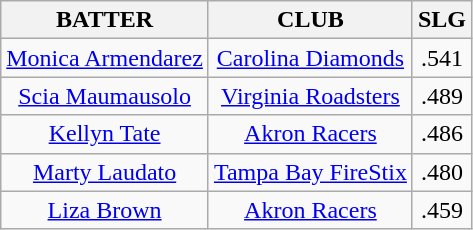<table class="wikitable" style="text-align:center;">
<tr>
<th>BATTER</th>
<th>CLUB</th>
<th>SLG</th>
</tr>
<tr>
<td><a href='#'>Monica Armendarez</a></td>
<td><a href='#'>Carolina Diamonds</a></td>
<td>.541</td>
</tr>
<tr>
<td><a href='#'>Scia Maumausolo</a></td>
<td><a href='#'>Virginia Roadsters</a></td>
<td>.489</td>
</tr>
<tr>
<td><a href='#'>Kellyn Tate</a></td>
<td><a href='#'>Akron Racers</a></td>
<td>.486</td>
</tr>
<tr>
<td><a href='#'>Marty Laudato</a></td>
<td><a href='#'>Tampa Bay FireStix</a></td>
<td>.480</td>
</tr>
<tr>
<td><a href='#'>Liza Brown</a></td>
<td><a href='#'>Akron Racers</a></td>
<td>.459</td>
</tr>
</table>
